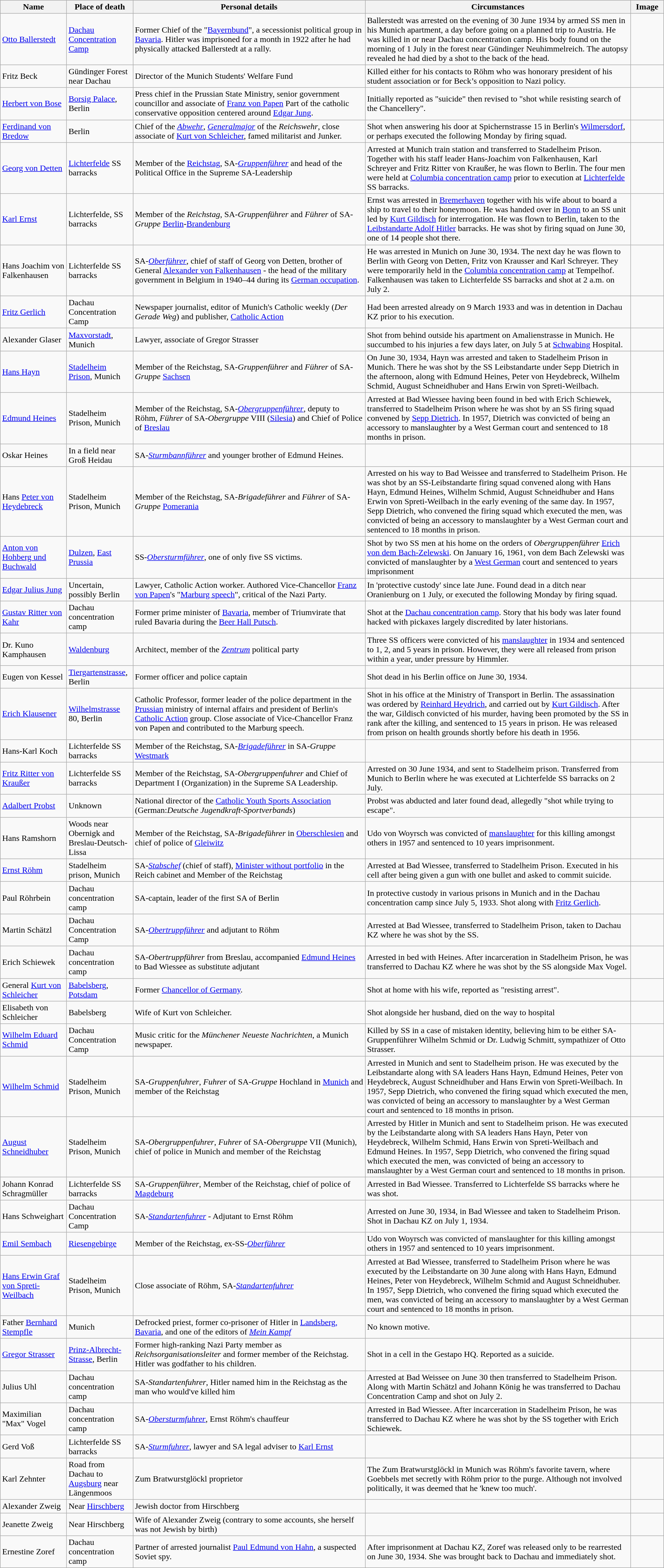<table class="wikitable sortable" style="width:100%;">
<tr>
<th scope="col" width="10%">Name</th>
<th scope="col" width="10%">Place of death</th>
<th scope="col" width="35%" class="unsortable">Personal details</th>
<th scope="col" width="40%" class=unsortable>Circumstances</th>
<th scope="col" width="5%" class=unsortable>Image</th>
</tr>
<tr>
<td><a href='#'>Otto Ballerstedt</a></td>
<td><a href='#'>Dachau Concentration Camp</a></td>
<td>Former Chief of the "<a href='#'>Bayernbund</a>", a secessionist political group in <a href='#'>Bavaria</a>. Hitler was imprisoned for a month in 1922 after he had physically attacked Ballerstedt at a rally.</td>
<td>Ballerstedt was arrested on the evening of 30 June 1934 by armed SS men in his Munich apartment, a day before going on a planned trip to Austria. He was killed in or near Dachau concentration camp. His body found on the morning of 1 July in the forest near Gündinger Neuhimmelreich. The autopsy revealed he had died by a shot to the back of the head.</td>
<td></td>
</tr>
<tr>
<td>Fritz Beck</td>
<td>Gündinger Forest near Dachau</td>
<td>Director of the Munich Students' Welfare Fund</td>
<td>Killed either for his contacts to Röhm who was honorary president of his student association or for Beck’s opposition to Nazi policy.</td>
<td></td>
</tr>
<tr>
<td><a href='#'>Herbert von Bose</a></td>
<td><a href='#'>Borsig Palace</a>, Berlin</td>
<td>Press chief in the Prussian State Ministry, senior government councillor and associate of <a href='#'>Franz von Papen</a> Part of the catholic conservative opposition centered around <a href='#'>Edgar Jung</a>.</td>
<td>Initially reported as "suicide" then revised to "shot while resisting search of the Chancellery".</td>
<td></td>
</tr>
<tr>
<td><a href='#'>Ferdinand von Bredow</a></td>
<td>Berlin</td>
<td>Chief of the <em><a href='#'>Abwehr</a></em>, <em><a href='#'>Generalmajor</a></em> of the <em>Reichswehr</em>, close associate of <a href='#'>Kurt von Schleicher</a>, famed militarist and Junker.</td>
<td>Shot when answering his door at Spichernstrasse 15 in Berlin's <a href='#'>Wilmersdorf</a>, or perhaps executed the following Monday by firing squad.</td>
<td></td>
</tr>
<tr>
<td><a href='#'>Georg von Detten</a></td>
<td><a href='#'>Lichterfelde</a> SS barracks</td>
<td>Member of the <a href='#'>Reichstag</a>, SA-<em><a href='#'>Gruppenführer</a></em> and head of the Political Office in the Supreme SA-Leadership</td>
<td>Arrested at Munich train station and transferred to Stadelheim Prison. Together with his staff leader Hans-Joachim von Falkenhausen, Karl Schreyer and Fritz Ritter von Kraußer, he was flown to Berlin. The four men were held at <a href='#'>Columbia concentration camp</a> prior to execution at <a href='#'>Lichterfelde</a> SS barracks.</td>
<td></td>
</tr>
<tr>
<td><a href='#'>Karl Ernst</a></td>
<td>Lichterfelde, SS barracks</td>
<td>Member of the <em>Reichstag</em>, SA-<em>Gruppenführer</em> and <em>Führer</em> of SA-<em>Gruppe</em> <a href='#'>Berlin</a>-<a href='#'>Brandenburg</a></td>
<td>Ernst was arrested in <a href='#'>Bremerhaven</a> together with his wife about to board a ship to travel to their honeymoon. He was handed over in <a href='#'>Bonn</a> to an SS unit led by <a href='#'>Kurt Gildisch</a> for interrogation. He was flown to Berlin, taken to the <a href='#'>Leibstandarte Adolf Hitler</a> barracks. He was shot by firing squad on June 30, one of 14 people shot there.</td>
<td></td>
</tr>
<tr>
<td>Hans Joachim von Falkenhausen</td>
<td>Lichterfelde SS barracks</td>
<td>SA-<em><a href='#'>Oberführer</a></em>, chief of staff of Georg von Detten, brother of General <a href='#'>Alexander von Falkenhausen</a> - the head of the military government in Belgium in 1940–44 during its <a href='#'>German occupation</a>.</td>
<td>He was arrested in Munich on June 30, 1934. The next day he was flown to Berlin with Georg von Detten, Fritz von Krausser and Karl Schreyer. They were temporarily held in the <a href='#'>Columbia concentration camp</a> at Tempelhof. Falkenhausen was taken to Lichterfelde SS barracks and shot at 2 a.m. on July 2.</td>
<td></td>
</tr>
<tr>
<td><a href='#'>Fritz Gerlich</a></td>
<td>Dachau Concentration Camp</td>
<td>Newspaper journalist, editor of Munich's Catholic weekly (<em>Der Gerade Weg</em>) and publisher, <a href='#'>Catholic Action</a></td>
<td>Had been arrested already on 9 March 1933 and was in detention in Dachau KZ prior to his execution.</td>
<td></td>
</tr>
<tr>
<td>Alexander Glaser</td>
<td><a href='#'>Maxvorstadt</a>, Munich</td>
<td>Lawyer, associate of Gregor Strasser</td>
<td>Shot from behind outside his apartment on Amalienstrasse in Munich. He succumbed to his injuries a few days later, on July 5 at <a href='#'>Schwabing</a> Hospital.</td>
<td></td>
</tr>
<tr>
<td><a href='#'>Hans Hayn</a></td>
<td><a href='#'>Stadelheim Prison</a>, Munich</td>
<td>Member of the Reichstag, SA-<em>Gruppenführer</em> and <em>Führer</em> of SA-<em>Gruppe</em> <a href='#'>Sachsen</a></td>
<td>On June 30, 1934, Hayn was arrested and taken to Stadelheim Prison in Munich. There he was shot by the SS Leibstandarte under Sepp Dietrich in the afternoon, along with Edmund Heines, Peter von Heydebreck, Wilhelm Schmid, August Schneidhuber and Hans Erwin von Spreti-Weilbach.</td>
<td></td>
</tr>
<tr>
<td><a href='#'>Edmund Heines</a></td>
<td>Stadelheim Prison, Munich</td>
<td>Member of the Reichstag, SA-<em><a href='#'>Obergruppenführer</a></em>, deputy to Röhm, <em>Führer</em> of SA-<em>Obergruppe</em> VIII (<a href='#'>Silesia</a>) and Chief of Police of <a href='#'>Breslau</a></td>
<td>Arrested at Bad Wiessee having been found in bed with Erich Schiewek, transferred to Stadelheim Prison where he was shot by an SS firing squad convened by <a href='#'>Sepp Dietrich</a>. In 1957, Dietrich was convicted of being an accessory to manslaughter by a West German court and sentenced to 18 months in prison.</td>
<td></td>
</tr>
<tr>
<td>Oskar Heines</td>
<td>In a field near Groß Heidau</td>
<td>SA-<em><a href='#'>Sturmbannführer</a></em> and younger brother of Edmund Heines.</td>
<td></td>
<td></td>
</tr>
<tr>
<td>Hans <a href='#'>Peter von Heydebreck</a></td>
<td>Stadelheim Prison, Munich</td>
<td>Member of the Reichstag, SA-<em>Brigadeführer</em> and <em>Führer</em> of SA-<em>Gruppe</em> <a href='#'>Pomerania</a></td>
<td>Arrested on his way to Bad Weissee and transferred to Stadelheim Prison. He was shot by an SS-Leibstandarte firing squad convened along with Hans Hayn, Edmund Heines, Wilhelm Schmid, August Schneidhuber and Hans Erwin von Spreti-Weilbach in the early evening of the same day. In 1957, Sepp Dietrich, who convened the firing squad which executed the men, was convicted of being an accessory to manslaughter by a West German court and sentenced to 18 months in prison.</td>
<td></td>
</tr>
<tr>
<td><a href='#'>Anton von Hohberg und Buchwald</a></td>
<td><a href='#'>Dulzen</a>, <a href='#'>East Prussia</a></td>
<td>SS-<em><a href='#'>Obersturmführer</a></em>, one of only five SS victims.</td>
<td>Shot by two SS men at his home on the orders of <em>Obergruppenführer</em> <a href='#'>Erich von dem Bach-Zelewski</a>. On January 16, 1961, von dem Bach Zelewski was convicted of manslaughter by a <a href='#'>West German</a> court and sentenced to  years imprisonment</td>
<td></td>
</tr>
<tr>
<td><a href='#'>Edgar Julius Jung</a></td>
<td>Uncertain, possibly Berlin</td>
<td>Lawyer, Catholic Action worker. Authored Vice-Chancellor <a href='#'>Franz von Papen</a>'s "<a href='#'>Marburg speech</a>", critical of the Nazi Party.</td>
<td>In 'protective custody' since late June. Found dead in a ditch near Oranienburg on 1 July, or executed the following Monday by firing squad.</td>
<td></td>
</tr>
<tr>
<td><a href='#'>Gustav Ritter von Kahr</a></td>
<td>Dachau concentration camp</td>
<td>Former prime minister of <a href='#'>Bavaria</a>, member of Triumvirate that ruled Bavaria during the <a href='#'>Beer Hall Putsch</a>.</td>
<td>Shot at the <a href='#'>Dachau concentration camp</a>. Story that his body was later found hacked with pickaxes largely discredited by later historians.</td>
<td></td>
</tr>
<tr>
<td>Dr. Kuno Kamphausen</td>
<td><a href='#'>Waldenburg</a></td>
<td>Architect, member of the <a href='#'><em>Zentrum</em></a> political party</td>
<td>Three SS officers were convicted of his <a href='#'>manslaughter</a> in 1934 and sentenced to 1, 2, and 5 years in prison. However, they were all released from prison within a year, under pressure by Himmler.</td>
<td></td>
</tr>
<tr>
<td>Eugen von Kessel</td>
<td><a href='#'>Tiergartenstrasse</a>, Berlin</td>
<td>Former officer and police captain</td>
<td>Shot dead in his Berlin office on June 30, 1934.</td>
<td></td>
</tr>
<tr>
<td><a href='#'>Erich Klausener</a></td>
<td><a href='#'>Wilhelmstrasse</a> 80, Berlin</td>
<td>Catholic Professor, former leader of the police department in the <a href='#'>Prussian</a> ministry of internal affairs and president of Berlin's <a href='#'>Catholic Action</a> group. Close associate of Vice-Chancellor Franz von Papen and contributed to the Marburg speech.</td>
<td>Shot in his office at the Ministry of Transport in Berlin. The assassination was ordered by <a href='#'>Reinhard Heydrich</a>, and carried out by <a href='#'>Kurt Gildisch</a>. After the war, Gildisch convicted of his murder, having been promoted by the SS in rank after the killing, and sentenced to 15 years in prison. He was released from prison on health grounds shortly before his death in 1956.</td>
<td></td>
</tr>
<tr>
<td>Hans-Karl Koch</td>
<td>Lichterfelde SS barracks</td>
<td>Member of the Reichstag, SA-<em><a href='#'>Brigadeführer</a></em> in SA-<em>Gruppe</em> <a href='#'>Westmark</a></td>
<td></td>
<td></td>
</tr>
<tr>
<td><a href='#'>Fritz Ritter von Kraußer</a></td>
<td>Lichterfelde SS barracks</td>
<td>Member of the Reichstag, SA-<em>Obergruppenfuhrer</em> and Chief of Department I (Organization) in the Supreme SA Leadership.</td>
<td>Arrested on 30 June 1934, and sent to Stadelheim prison. Transferred from Munich to Berlin where he was executed at Lichterfelde SS barracks on 2 July.</td>
<td></td>
</tr>
<tr>
<td><a href='#'>Adalbert Probst</a></td>
<td>Unknown</td>
<td>National director of the <a href='#'>Catholic Youth Sports Association</a> (German:<em>Deutsche Jugendkraft-Sportverbands</em>)</td>
<td>Probst was abducted and later found dead, allegedly "shot while trying to escape".</td>
<td></td>
</tr>
<tr>
<td>Hans Ramshorn</td>
<td>Woods near Obernigk and Breslau-Deutsch-Lissa</td>
<td>Member of the Reichstag, SA-<em>Brigadeführer</em> in <a href='#'>Oberschlesien</a> and chief of police of <a href='#'>Gleiwitz</a></td>
<td>Udo von Woyrsch was convicted of <a href='#'>manslaughter</a> for this killing amongst others in 1957 and sentenced to 10 years imprisonment.</td>
<td></td>
</tr>
<tr>
<td><a href='#'>Ernst Röhm</a></td>
<td>Stadelheim prison, Munich</td>
<td>SA-<em><a href='#'>Stabschef</a></em> (chief of staff), <a href='#'>Minister without portfolio</a> in the Reich cabinet and Member of the Reichstag</td>
<td>Arrested at Bad Wiessee, transferred to Stadelheim Prison. Executed in his cell after being given a gun with one bullet and asked to commit suicide.</td>
<td></td>
</tr>
<tr>
<td>Paul Röhrbein</td>
<td>Dachau concentration camp</td>
<td>SA-captain, leader of the first SA of Berlin</td>
<td>In protective custody in various prisons in Munich and in the Dachau concentration camp since July 5, 1933. Shot along with <a href='#'>Fritz Gerlich</a>.</td>
<td></td>
</tr>
<tr>
<td>Martin Schätzl</td>
<td>Dachau Concentration Camp</td>
<td>SA-<em><a href='#'>Obertruppführer</a></em> and adjutant to Röhm</td>
<td>Arrested at Bad Wiessee, transferred to Stadelheim Prison, taken to Dachau KZ where he was shot by the SS.</td>
<td></td>
</tr>
<tr>
<td>Erich Schiewek</td>
<td>Dachau concentration camp</td>
<td>SA-<em>Obertruppführer</em> from Breslau, accompanied <a href='#'>Edmund Heines</a> to Bad Wiessee as substitute adjutant</td>
<td>Arrested in bed with Heines. After incarceration in Stadelheim Prison, he was transferred to Dachau KZ where he was shot by the SS alongside Max Vogel.</td>
<td></td>
</tr>
<tr>
<td>General <a href='#'>Kurt von Schleicher</a></td>
<td><a href='#'>Babelsberg</a>, <a href='#'>Potsdam</a></td>
<td>Former <a href='#'>Chancellor of Germany</a>.</td>
<td>Shot at home with his wife, reported as "resisting arrest".</td>
<td></td>
</tr>
<tr>
<td>Elisabeth von Schleicher</td>
<td>Babelsberg</td>
<td>Wife of Kurt von Schleicher.</td>
<td>Shot alongside her husband, died on the way to hospital</td>
<td></td>
</tr>
<tr>
<td><a href='#'>Wilhelm Eduard Schmid</a></td>
<td>Dachau Concentration Camp</td>
<td>Music critic for the <em>Münchener Neueste Nachrichten</em>, a Munich newspaper.</td>
<td>Killed by SS in a case of mistaken identity, believing him to be either SA-Gruppenführer Wilhelm Schmid or Dr. Ludwig Schmitt, sympathizer of Otto Strasser.</td>
<td></td>
</tr>
<tr>
<td><a href='#'>Wilhelm Schmid</a></td>
<td>Stadelheim Prison, Munich</td>
<td>SA-<em>Gruppenfuhrer</em>, <em>Fuhrer</em> of SA-<em>Gruppe</em> Hochland in <a href='#'>Munich</a> and member of the Reichstag</td>
<td>Arrested in Munich and sent to Stadelheim prison. He was executed by the Leibstandarte along with SA leaders Hans Hayn, Edmund Heines, Peter von Heydebreck, August Schneidhuber and Hans Erwin von Spreti-Weilbach. In 1957, Sepp Dietrich, who convened the firing squad which executed the men, was convicted of being an accessory to manslaughter by a West German court and sentenced to 18 months in prison.</td>
<td></td>
</tr>
<tr>
<td><a href='#'>August Schneidhuber</a></td>
<td>Stadelheim Prison, Munich</td>
<td>SA-<em>Obergruppenfuhrer</em>, <em>Fuhrer</em> of SA-<em>Obergruppe</em> VII (Munich), chief of police in Munich and member of the Reichstag</td>
<td>Arrested by Hitler in Munich and sent to Stadelheim prison. He was executed by the Leibstandarte along with SA leaders Hans Hayn, Peter von Heydebreck, Wilhelm Schmid, Hans Erwin von Spreti-Weilbach and Edmund Heines. In 1957, Sepp Dietrich, who convened the firing squad which executed the men, was convicted of being an accessory to manslaughter by a West German court and sentenced to 18 months in prison.</td>
<td></td>
</tr>
<tr>
<td>Johann Konrad Schragmüller</td>
<td>Lichterfelde SS barracks</td>
<td>SA-<em>Gruppenführer</em>, Member of the Reichstag, chief of police of <a href='#'>Magdeburg</a></td>
<td>Arrested in Bad Wiessee. Transferred to Lichterfelde SS barracks where he was shot.</td>
<td></td>
</tr>
<tr>
<td>Hans Schweighart</td>
<td>Dachau Concentration Camp</td>
<td>SA-<em><a href='#'>Standartenfuhrer</a></em> - Adjutant to Ernst Röhm</td>
<td>Arrested on June 30, 1934, in Bad Wiessee and taken to Stadelheim Prison. Shot in Dachau KZ on July 1, 1934.</td>
<td></td>
</tr>
<tr>
<td><a href='#'>Emil Sembach</a></td>
<td><a href='#'>Riesengebirge</a></td>
<td>Member of the Reichstag, ex-SS-<em><a href='#'>Oberführer</a></em></td>
<td>Udo von Woyrsch was convicted of manslaughter for this killing amongst others in 1957 and sentenced to 10 years imprisonment.</td>
<td></td>
</tr>
<tr>
<td><a href='#'>Hans Erwin Graf von Spreti-Weilbach</a></td>
<td>Stadelheim Prison, Munich</td>
<td>Close associate of Röhm, SA-<em><a href='#'>Standartenfuhrer</a></em></td>
<td>Arrested at Bad Wiessee, transferred to Stadelheim Prison where he was executed by the Leibstandarte on 30 June along with Hans Hayn, Edmund Heines, Peter von Heydebreck, Wilhelm Schmid and August Schneidhuber. In 1957, Sepp Dietrich, who convened the firing squad which executed the men, was convicted of being an accessory to manslaughter by a West German court and sentenced to 18 months in prison.</td>
<td></td>
</tr>
<tr>
<td>Father <a href='#'>Bernhard Stempfle</a></td>
<td>Munich</td>
<td>Defrocked priest, former co-prisoner of Hitler in <a href='#'>Landsberg, Bavaria</a>, and one of the editors of <em><a href='#'>Mein Kampf</a></em></td>
<td>No known motive.</td>
<td></td>
</tr>
<tr>
<td><a href='#'>Gregor Strasser</a></td>
<td><a href='#'>Prinz-Albrecht-Strasse</a>, Berlin</td>
<td>Former high-ranking Nazi Party member as <em>Reichsorganisationsleiter</em> and former member of the Reichstag. Hitler was godfather to his children.</td>
<td>Shot in a cell in the Gestapo HQ. Reported as a suicide.</td>
<td></td>
</tr>
<tr>
<td>Julius Uhl</td>
<td>Dachau concentration camp</td>
<td>SA-<em>Standartenfuhrer</em>, Hitler named him in the Reichstag as the man who would've killed him</td>
<td>Arrested at Bad Weissee on June 30 then transferred to Stadelheim Prison. Along with Martin Schätzl and Johann König he was transferred to Dachau Concentration Camp and shot on July 2.</td>
<td></td>
</tr>
<tr>
<td>Maximilian "Max" Vogel</td>
<td>Dachau concentration camp</td>
<td>SA-<em><a href='#'>Obersturmfuhrer</a></em>, Ernst Röhm's chauffeur</td>
<td>Arrested in Bad Wiessee. After incarceration in  Stadelheim Prison, he was transferred to Dachau KZ where he was shot by the SS together with Erich Schiewek.</td>
<td></td>
</tr>
<tr>
<td>Gerd Voß</td>
<td>Lichterfelde SS barracks</td>
<td>SA-<em><a href='#'>Sturmfuhrer</a></em>, lawyer and SA legal adviser to <a href='#'>Karl Ernst</a></td>
<td></td>
<td></td>
</tr>
<tr>
<td>Karl Zehnter</td>
<td>Road from Dachau to <a href='#'>Augsburg</a> near Längenmoos</td>
<td>Zum Bratwurstglöckl proprietor</td>
<td>The Zum Bratwurstglöckl in Munich was Röhm's favorite tavern, where Goebbels met secretly with Röhm prior to the purge. Although not involved politically, it was deemed that he 'knew too much'.</td>
<td></td>
</tr>
<tr>
<td>Alexander Zweig</td>
<td>Near <a href='#'>Hirschberg</a></td>
<td>Jewish doctor from Hirschberg</td>
<td></td>
<td></td>
</tr>
<tr>
<td>Jeanette Zweig</td>
<td>Near Hirschberg</td>
<td>Wife of Alexander Zweig (contrary to some accounts, she herself was not Jewish by birth)</td>
<td></td>
<td></td>
</tr>
<tr>
<td>Ernestine Zoref</td>
<td>Dachau concentration camp</td>
<td>Partner of arrested journalist <a href='#'>Paul Edmund von Hahn</a>, a suspected Soviet spy.</td>
<td>After imprisonment at Dachau KZ, Zoref was released only to be rearrested on June 30, 1934. She was brought back to Dachau and immediately shot.</td>
<td></td>
</tr>
</table>
